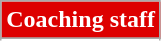<table class="wikitable">
<tr>
<th style="background:#DD0000; color:white;" scope="col" colspan="2">Coaching staff<br></th>
</tr>
<tr>
</tr>
<tr>
</tr>
<tr>
</tr>
</table>
